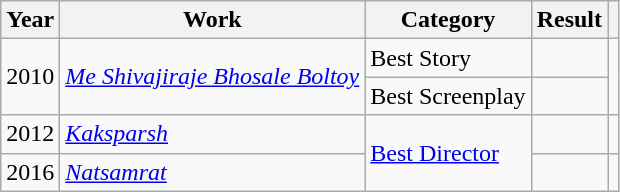<table class="wikitable">
<tr>
<th>Year</th>
<th>Work</th>
<th>Category</th>
<th>Result</th>
<th></th>
</tr>
<tr>
<td rowspan="2">2010</td>
<td rowspan="2"><em><a href='#'>Me Shivajiraje Bhosale Boltoy</a></em></td>
<td>Best Story</td>
<td></td>
<td rowspan="2"></td>
</tr>
<tr>
<td>Best Screenplay</td>
<td></td>
</tr>
<tr>
<td>2012</td>
<td><em><a href='#'>Kaksparsh</a></em></td>
<td rowspan="2"><a href='#'>Best Director</a></td>
<td></td>
<td></td>
</tr>
<tr>
<td>2016</td>
<td><em><a href='#'>Natsamrat</a></em></td>
<td></td>
<td></td>
</tr>
</table>
